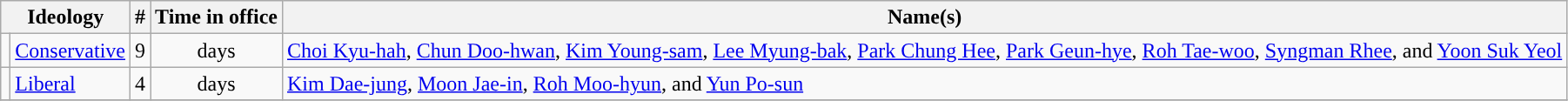<table class=wikitable>
<tr>
<th colspan=2>Ideology</th>
<th><abbr>#</abbr></th>
<th>Time in office</th>
<th>Name(s)</th>
</tr>
<tr>
<td style="background:"></td>
<td><a href='#'>Conservative</a></td>
<td style="text-align: center;">9</td>
<td style="text-align: center;"> days</td>
<td><a href='#'>Choi Kyu-hah</a>, <a href='#'>Chun Doo-hwan</a>, <a href='#'>Kim Young-sam</a>, <a href='#'>Lee Myung-bak</a>, <a href='#'>Park Chung Hee</a>, <a href='#'>Park Geun-hye</a>, <a href='#'>Roh Tae-woo</a>, <a href='#'>Syngman Rhee</a>, and <a href='#'>Yoon Suk Yeol</a></td>
</tr>
<tr>
<td style="background: "></td>
<td><a href='#'>Liberal</a></td>
<td style="text-align: center;">4</td>
<td style="text-align: center;"> days</td>
<td><a href='#'>Kim Dae-jung</a>, <a href='#'>Moon Jae-in</a>, <a href='#'>Roh Moo-hyun</a>, and <a href='#'>Yun Po-sun</a></td>
</tr>
<tr>
</tr>
</table>
